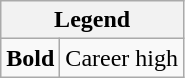<table class="wikitable mw-collapsible">
<tr>
<th colspan="2">Legend</th>
</tr>
<tr>
<td><strong>Bold</strong></td>
<td>Career high</td>
</tr>
</table>
